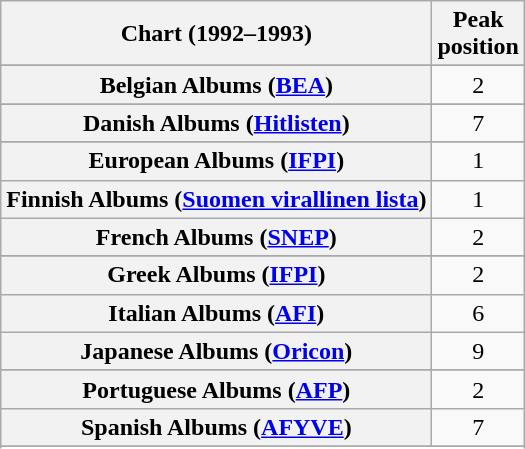<table class="wikitable sortable plainrowheaders" style="text-align:center">
<tr>
<th scope="col">Chart (1992–1993)</th>
<th scope="col">Peak<br>position</th>
</tr>
<tr>
</tr>
<tr>
</tr>
<tr>
<th scope="row">Belgian Albums (<a href='#'>BEA</a>)</th>
<td>2</td>
</tr>
<tr>
</tr>
<tr>
<th scope="row">Danish Albums (<a href='#'>Hitlisten</a>)</th>
<td>7</td>
</tr>
<tr>
</tr>
<tr>
<th scope="row">European Albums (<a href='#'>IFPI</a>)</th>
<td>1</td>
</tr>
<tr>
<th scope="row">Finnish Albums (<a href='#'>Suomen virallinen lista</a>)</th>
<td>1</td>
</tr>
<tr>
<th scope="row">French Albums (<a href='#'>SNEP</a>)</th>
<td align="center">2</td>
</tr>
<tr>
</tr>
<tr>
<th scope="row">Greek Albums (<a href='#'>IFPI</a>)</th>
<td>2</td>
</tr>
<tr>
<th scope="row">Italian Albums (<a href='#'>AFI</a>)</th>
<td>6</td>
</tr>
<tr>
<th scope="row">Japanese Albums (<a href='#'>Oricon</a>)</th>
<td>9</td>
</tr>
<tr>
</tr>
<tr>
</tr>
<tr>
<th scope="row">Portuguese Albums (<a href='#'>AFP</a>)</th>
<td>2</td>
</tr>
<tr>
<th scope="row">Spanish Albums (<a href='#'>AFYVE</a>)</th>
<td>7</td>
</tr>
<tr>
</tr>
<tr>
</tr>
<tr>
</tr>
<tr>
</tr>
</table>
